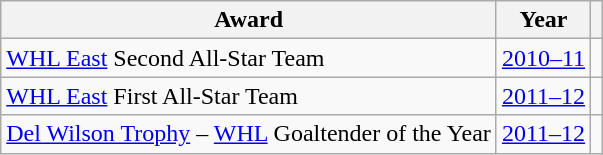<table class="wikitable">
<tr>
<th>Award</th>
<th>Year</th>
<th></th>
</tr>
<tr>
<td><a href='#'>WHL East</a> Second All-Star Team</td>
<td><a href='#'>2010–11</a></td>
<td></td>
</tr>
<tr>
<td><a href='#'>WHL East</a> First All-Star Team</td>
<td><a href='#'>2011–12</a></td>
<td></td>
</tr>
<tr>
<td><a href='#'>Del Wilson Trophy</a> – <a href='#'>WHL</a> Goaltender of the Year</td>
<td><a href='#'>2011–12</a></td>
<td></td>
</tr>
</table>
